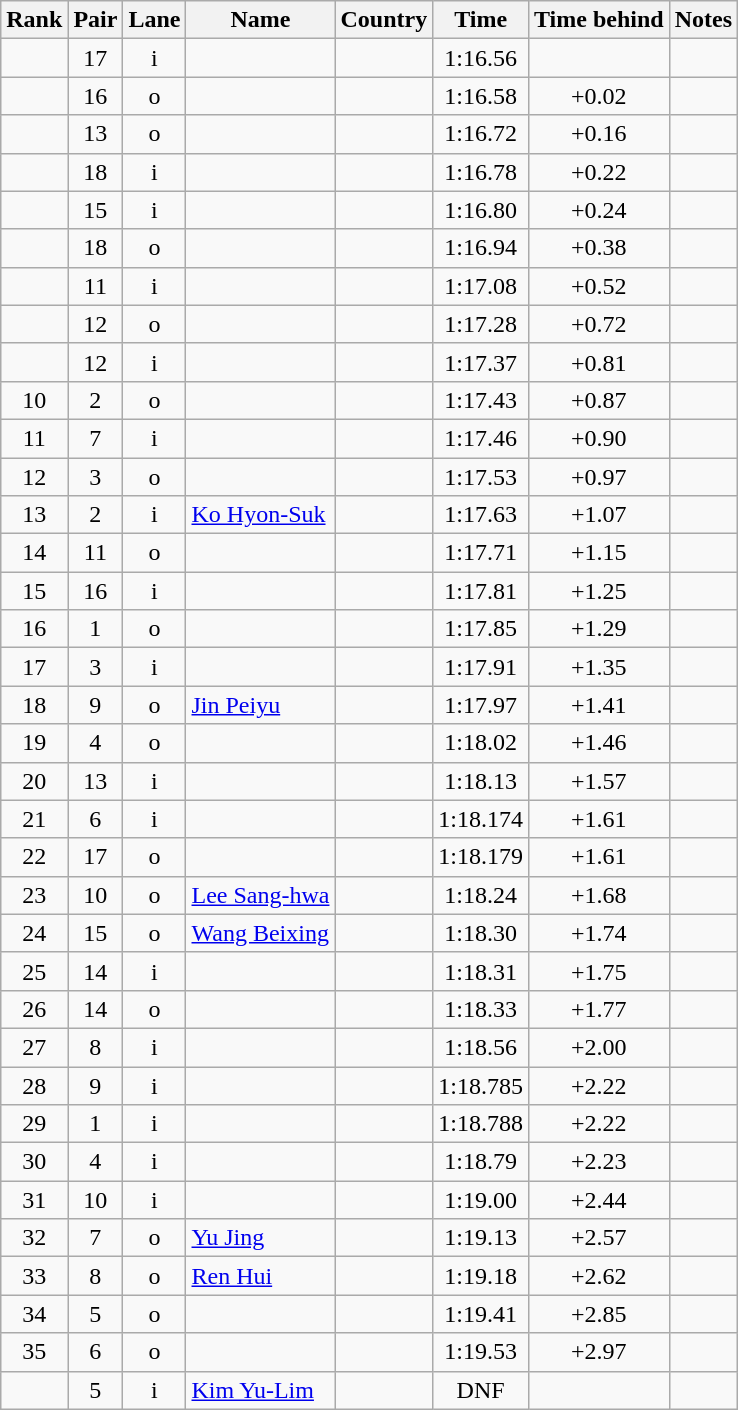<table class="wikitable sortable" style="text-align:center">
<tr>
<th>Rank</th>
<th>Pair</th>
<th>Lane</th>
<th>Name</th>
<th>Country</th>
<th>Time</th>
<th>Time behind</th>
<th>Notes</th>
</tr>
<tr>
<td></td>
<td>17</td>
<td>i</td>
<td align=left></td>
<td align=left></td>
<td>1:16.56</td>
<td></td>
<td></td>
</tr>
<tr>
<td></td>
<td>16</td>
<td>o</td>
<td align=left></td>
<td align=left></td>
<td>1:16.58</td>
<td>+0.02</td>
<td></td>
</tr>
<tr>
<td></td>
<td>13</td>
<td>o</td>
<td align=left></td>
<td align=left></td>
<td>1:16.72</td>
<td>+0.16</td>
<td></td>
</tr>
<tr>
<td></td>
<td>18</td>
<td>i</td>
<td align=left></td>
<td align=left></td>
<td>1:16.78</td>
<td>+0.22</td>
<td></td>
</tr>
<tr>
<td></td>
<td>15</td>
<td>i</td>
<td align=left></td>
<td align=left></td>
<td>1:16.80</td>
<td>+0.24</td>
<td></td>
</tr>
<tr>
<td></td>
<td>18</td>
<td>o</td>
<td align=left></td>
<td align=left></td>
<td>1:16.94</td>
<td>+0.38</td>
<td></td>
</tr>
<tr>
<td></td>
<td>11</td>
<td>i</td>
<td align=left></td>
<td align=left></td>
<td>1:17.08</td>
<td>+0.52</td>
<td></td>
</tr>
<tr>
<td></td>
<td>12</td>
<td>o</td>
<td align=left></td>
<td align=left></td>
<td>1:17.28</td>
<td>+0.72</td>
<td></td>
</tr>
<tr>
<td></td>
<td>12</td>
<td>i</td>
<td align=left></td>
<td align=left></td>
<td>1:17.37</td>
<td>+0.81</td>
<td></td>
</tr>
<tr>
<td>10</td>
<td>2</td>
<td>o</td>
<td align=left></td>
<td align=left></td>
<td>1:17.43</td>
<td>+0.87</td>
<td></td>
</tr>
<tr>
<td>11</td>
<td>7</td>
<td>i</td>
<td align=left></td>
<td align=left></td>
<td>1:17.46</td>
<td>+0.90</td>
<td></td>
</tr>
<tr>
<td>12</td>
<td>3</td>
<td>o</td>
<td align=left></td>
<td align=left></td>
<td>1:17.53</td>
<td>+0.97</td>
<td></td>
</tr>
<tr>
<td>13</td>
<td>2</td>
<td>i</td>
<td align=left><a href='#'>Ko Hyon-Suk</a></td>
<td align=left></td>
<td>1:17.63</td>
<td>+1.07</td>
<td></td>
</tr>
<tr>
<td>14</td>
<td>11</td>
<td>o</td>
<td align=left></td>
<td align=left></td>
<td>1:17.71</td>
<td>+1.15</td>
<td></td>
</tr>
<tr>
<td>15</td>
<td>16</td>
<td>i</td>
<td align=left></td>
<td align=left></td>
<td>1:17.81</td>
<td>+1.25</td>
<td></td>
</tr>
<tr>
<td>16</td>
<td>1</td>
<td>o</td>
<td align=left></td>
<td align=left></td>
<td>1:17.85</td>
<td>+1.29</td>
<td></td>
</tr>
<tr>
<td>17</td>
<td>3</td>
<td>i</td>
<td align=left></td>
<td align=left></td>
<td>1:17.91</td>
<td>+1.35</td>
<td></td>
</tr>
<tr>
<td>18</td>
<td>9</td>
<td>o</td>
<td align=left><a href='#'>Jin Peiyu</a></td>
<td align=left></td>
<td>1:17.97</td>
<td>+1.41</td>
<td></td>
</tr>
<tr>
<td>19</td>
<td>4</td>
<td>o</td>
<td align=left></td>
<td align=left></td>
<td>1:18.02</td>
<td>+1.46</td>
<td></td>
</tr>
<tr>
<td>20</td>
<td>13</td>
<td>i</td>
<td align=left></td>
<td align=left></td>
<td>1:18.13</td>
<td>+1.57</td>
<td></td>
</tr>
<tr>
<td>21</td>
<td>6</td>
<td>i</td>
<td align=left></td>
<td align=left></td>
<td>1:18.174</td>
<td>+1.61</td>
<td></td>
</tr>
<tr>
<td>22</td>
<td>17</td>
<td>o</td>
<td align=left></td>
<td align=left></td>
<td>1:18.179</td>
<td>+1.61</td>
<td></td>
</tr>
<tr>
<td>23</td>
<td>10</td>
<td>o</td>
<td align=left><a href='#'>Lee Sang-hwa</a></td>
<td align=left></td>
<td>1:18.24</td>
<td>+1.68</td>
<td></td>
</tr>
<tr>
<td>24</td>
<td>15</td>
<td>o</td>
<td align=left><a href='#'>Wang Beixing</a></td>
<td align=left></td>
<td>1:18.30</td>
<td>+1.74</td>
<td></td>
</tr>
<tr>
<td>25</td>
<td>14</td>
<td>i</td>
<td align=left></td>
<td align=left></td>
<td>1:18.31</td>
<td>+1.75</td>
<td></td>
</tr>
<tr>
<td>26</td>
<td>14</td>
<td>o</td>
<td align=left></td>
<td align=left></td>
<td>1:18.33</td>
<td>+1.77</td>
<td></td>
</tr>
<tr>
<td>27</td>
<td>8</td>
<td>i</td>
<td align=left></td>
<td align=left></td>
<td>1:18.56</td>
<td>+2.00</td>
<td></td>
</tr>
<tr>
<td>28</td>
<td>9</td>
<td>i</td>
<td align=left></td>
<td align=left></td>
<td>1:18.785</td>
<td>+2.22</td>
<td></td>
</tr>
<tr>
<td>29</td>
<td>1</td>
<td>i</td>
<td align=left></td>
<td align=left></td>
<td>1:18.788</td>
<td>+2.22</td>
<td></td>
</tr>
<tr>
<td>30</td>
<td>4</td>
<td>i</td>
<td align=left></td>
<td align=left></td>
<td>1:18.79</td>
<td>+2.23</td>
<td></td>
</tr>
<tr>
<td>31</td>
<td>10</td>
<td>i</td>
<td align=left></td>
<td align=left></td>
<td>1:19.00</td>
<td>+2.44</td>
<td></td>
</tr>
<tr>
<td>32</td>
<td>7</td>
<td>o</td>
<td align=left><a href='#'>Yu Jing</a></td>
<td align=left></td>
<td>1:19.13</td>
<td>+2.57</td>
<td></td>
</tr>
<tr>
<td>33</td>
<td>8</td>
<td>o</td>
<td align=left><a href='#'>Ren Hui</a></td>
<td align=left></td>
<td>1:19.18</td>
<td>+2.62</td>
<td></td>
</tr>
<tr>
<td>34</td>
<td>5</td>
<td>o</td>
<td align=left></td>
<td align=left></td>
<td>1:19.41</td>
<td>+2.85</td>
<td></td>
</tr>
<tr>
<td>35</td>
<td>6</td>
<td>o</td>
<td align=left></td>
<td align=left></td>
<td>1:19.53</td>
<td>+2.97</td>
<td></td>
</tr>
<tr>
<td></td>
<td>5</td>
<td>i</td>
<td align=left><a href='#'>Kim Yu-Lim</a></td>
<td align=left></td>
<td>DNF</td>
<td></td>
<td></td>
</tr>
</table>
